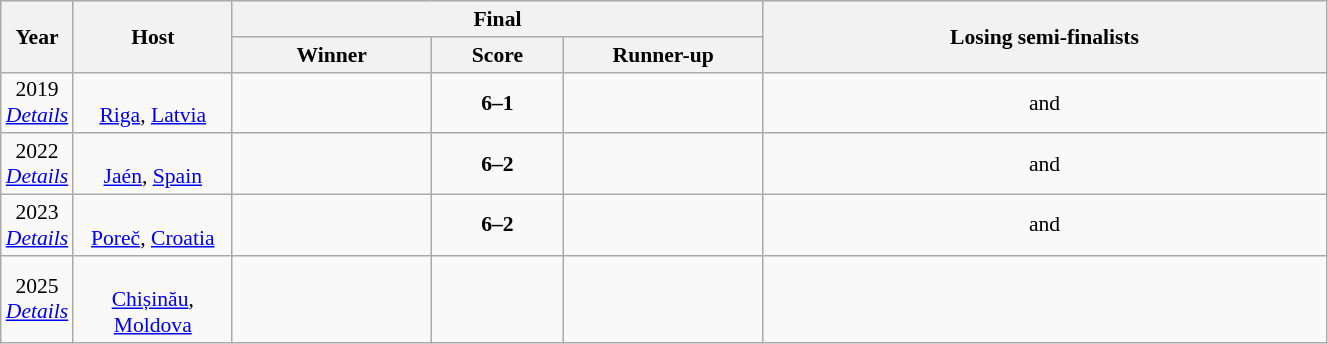<table class="wikitable" style="font-size: 90%; text-align: center; width: 70%;">
<tr>
<th rowspan=2 width="5%">Year</th>
<th rowspan=2 width="12%">Host</th>
<th colspan=3>Final</th>
<th colspan=3 rowspan=2>Losing semi-finalists</th>
</tr>
<tr>
<th width="15%">Winner</th>
<th width="10%">Score</th>
<th width="15%">Runner-up</th>
</tr>
<tr>
<td>2019<br><em><a href='#'>Details</a></em></td>
<td><br><a href='#'>Riga</a>, <a href='#'>Latvia</a></td>
<td><strong></strong></td>
<td><strong>6–1</strong></td>
<td></td>
<td> and </td>
</tr>
<tr>
<td>2022<br><em><a href='#'>Details</a></em></td>
<td><br><a href='#'>Jaén</a>, <a href='#'>Spain</a></td>
<td><strong></strong></td>
<td><strong>6–2</strong> </td>
<td></td>
<td> and </td>
</tr>
<tr>
<td>2023<br><em><a href='#'>Details</a></em></td>
<td><br><a href='#'>Poreč</a>, <a href='#'>Croatia</a></td>
<td><strong></strong></td>
<td><strong>6–2</strong></td>
<td></td>
<td> and </td>
</tr>
<tr>
<td>2025<br><em><a href='#'>Details</a></em></td>
<td><br><a href='#'>Chișinău</a>, <a href='#'>Moldova</a></td>
<td></td>
<td></td>
<td></td>
<td></td>
</tr>
</table>
